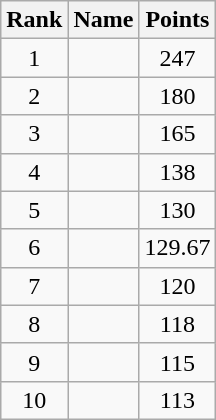<table class="wikitable sortable">
<tr>
<th>Rank</th>
<th>Name</th>
<th>Points</th>
</tr>
<tr>
<td align=center>1</td>
<td></td>
<td align=center>247</td>
</tr>
<tr>
<td align=center>2</td>
<td></td>
<td align=center>180</td>
</tr>
<tr>
<td align=center>3</td>
<td></td>
<td align=center>165</td>
</tr>
<tr>
<td align=center>4</td>
<td></td>
<td align=center>138</td>
</tr>
<tr>
<td align=center>5</td>
<td></td>
<td align=center>130</td>
</tr>
<tr>
<td align=center>6</td>
<td></td>
<td align=center>129.67</td>
</tr>
<tr>
<td align=center>7</td>
<td></td>
<td align=center>120</td>
</tr>
<tr>
<td align=center>8</td>
<td></td>
<td align=center>118</td>
</tr>
<tr>
<td align=center>9</td>
<td></td>
<td align=center>115</td>
</tr>
<tr>
<td align=center>10</td>
<td></td>
<td align=center>113</td>
</tr>
</table>
